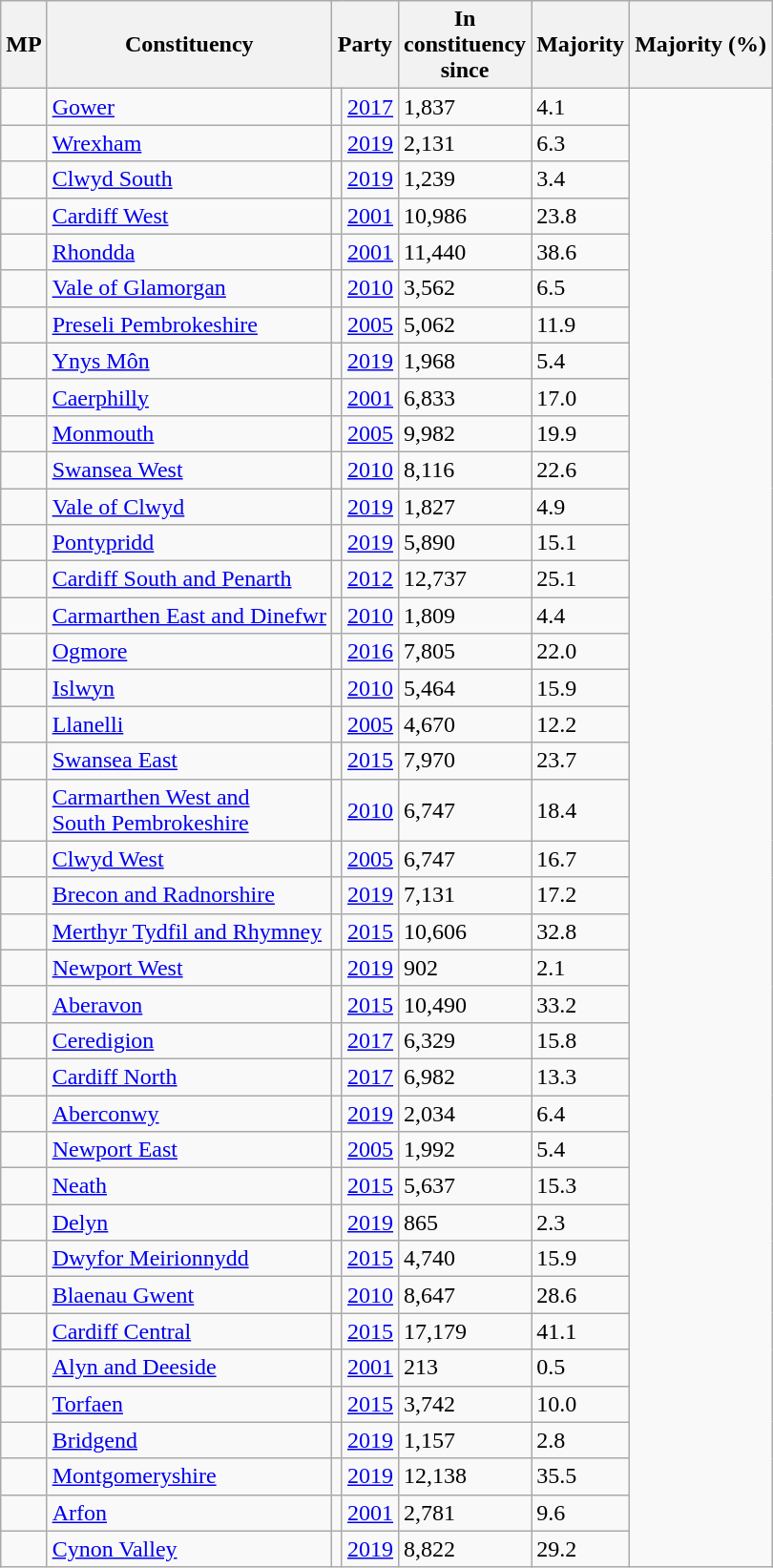<table class="wikitable sortable">
<tr>
<th>MP</th>
<th>Constituency</th>
<th colspan=2>Party</th>
<th>In<br>constituency<br>since</th>
<th>Majority</th>
<th>Majority (%)</th>
</tr>
<tr>
<td></td>
<td><a href='#'>Gower</a></td>
<td></td>
<td><a href='#'>2017</a></td>
<td>1,837</td>
<td>4.1</td>
</tr>
<tr>
<td></td>
<td><a href='#'>Wrexham</a></td>
<td></td>
<td><a href='#'>2019</a></td>
<td>2,131</td>
<td>6.3</td>
</tr>
<tr>
<td></td>
<td><a href='#'>Clwyd South</a></td>
<td></td>
<td><a href='#'>2019</a></td>
<td>1,239</td>
<td>3.4</td>
</tr>
<tr>
<td></td>
<td><a href='#'>Cardiff West</a></td>
<td></td>
<td><a href='#'>2001</a></td>
<td>10,986</td>
<td>23.8</td>
</tr>
<tr>
<td></td>
<td><a href='#'>Rhondda</a></td>
<td></td>
<td><a href='#'>2001</a></td>
<td>11,440</td>
<td>38.6</td>
</tr>
<tr>
<td></td>
<td><a href='#'>Vale of Glamorgan</a></td>
<td></td>
<td><a href='#'>2010</a></td>
<td>3,562</td>
<td>6.5</td>
</tr>
<tr>
<td></td>
<td><a href='#'>Preseli Pembrokeshire</a></td>
<td></td>
<td><a href='#'>2005</a></td>
<td>5,062</td>
<td>11.9</td>
</tr>
<tr>
<td></td>
<td><a href='#'>Ynys Môn</a></td>
<td></td>
<td><a href='#'>2019</a></td>
<td>1,968</td>
<td>5.4</td>
</tr>
<tr>
<td></td>
<td><a href='#'>Caerphilly</a></td>
<td></td>
<td><a href='#'>2001</a></td>
<td>6,833</td>
<td>17.0</td>
</tr>
<tr>
<td></td>
<td><a href='#'>Monmouth</a></td>
<td></td>
<td><a href='#'>2005</a></td>
<td>9,982</td>
<td>19.9</td>
</tr>
<tr>
<td></td>
<td><a href='#'>Swansea West</a></td>
<td></td>
<td><a href='#'>2010</a></td>
<td>8,116</td>
<td>22.6</td>
</tr>
<tr>
<td></td>
<td><a href='#'>Vale of Clwyd</a></td>
<td></td>
<td><a href='#'>2019</a></td>
<td>1,827</td>
<td>4.9</td>
</tr>
<tr>
<td></td>
<td><a href='#'>Pontypridd</a></td>
<td></td>
<td><a href='#'>2019</a></td>
<td>5,890</td>
<td>15.1</td>
</tr>
<tr>
<td></td>
<td><a href='#'>Cardiff South and Penarth</a></td>
<td></td>
<td><a href='#'>2012</a></td>
<td>12,737</td>
<td>25.1</td>
</tr>
<tr>
<td></td>
<td><a href='#'>Carmarthen East and Dinefwr</a></td>
<td></td>
<td><a href='#'>2010</a></td>
<td>1,809</td>
<td>4.4</td>
</tr>
<tr>
<td></td>
<td><a href='#'>Ogmore</a></td>
<td></td>
<td><a href='#'>2016</a></td>
<td>7,805</td>
<td>22.0</td>
</tr>
<tr>
<td></td>
<td><a href='#'>Islwyn</a></td>
<td></td>
<td><a href='#'>2010</a></td>
<td>5,464</td>
<td>15.9</td>
</tr>
<tr>
<td></td>
<td><a href='#'>Llanelli</a></td>
<td></td>
<td><a href='#'>2005</a></td>
<td>4,670</td>
<td>12.2</td>
</tr>
<tr>
<td></td>
<td><a href='#'>Swansea East</a></td>
<td></td>
<td><a href='#'>2015</a></td>
<td>7,970</td>
<td>23.7</td>
</tr>
<tr>
<td></td>
<td><a href='#'>Carmarthen West and<br> South Pembrokeshire</a></td>
<td></td>
<td><a href='#'>2010</a></td>
<td>6,747</td>
<td>18.4</td>
</tr>
<tr>
<td></td>
<td><a href='#'>Clwyd West</a></td>
<td></td>
<td><a href='#'>2005</a></td>
<td>6,747</td>
<td>16.7</td>
</tr>
<tr>
<td></td>
<td><a href='#'>Brecon and Radnorshire</a></td>
<td></td>
<td><a href='#'>2019</a></td>
<td>7,131</td>
<td>17.2</td>
</tr>
<tr>
<td></td>
<td><a href='#'>Merthyr Tydfil and Rhymney</a></td>
<td></td>
<td><a href='#'>2015</a></td>
<td>10,606</td>
<td>32.8</td>
</tr>
<tr>
<td></td>
<td><a href='#'>Newport West</a></td>
<td></td>
<td><a href='#'>2019</a></td>
<td>902</td>
<td>2.1</td>
</tr>
<tr>
<td></td>
<td><a href='#'>Aberavon</a></td>
<td></td>
<td><a href='#'>2015</a></td>
<td>10,490</td>
<td>33.2</td>
</tr>
<tr>
<td></td>
<td><a href='#'>Ceredigion</a></td>
<td></td>
<td><a href='#'>2017</a></td>
<td>6,329</td>
<td>15.8</td>
</tr>
<tr>
<td></td>
<td><a href='#'>Cardiff North</a></td>
<td></td>
<td><a href='#'>2017</a></td>
<td>6,982</td>
<td>13.3</td>
</tr>
<tr>
<td></td>
<td><a href='#'>Aberconwy</a></td>
<td></td>
<td><a href='#'>2019</a></td>
<td>2,034</td>
<td>6.4</td>
</tr>
<tr>
<td></td>
<td><a href='#'>Newport East</a></td>
<td></td>
<td><a href='#'>2005</a></td>
<td>1,992</td>
<td>5.4</td>
</tr>
<tr>
<td></td>
<td><a href='#'>Neath</a></td>
<td></td>
<td><a href='#'>2015</a></td>
<td>5,637</td>
<td>15.3</td>
</tr>
<tr>
<td></td>
<td><a href='#'>Delyn</a></td>
<td></td>
<td><a href='#'>2019</a></td>
<td>865</td>
<td>2.3</td>
</tr>
<tr>
<td></td>
<td><a href='#'>Dwyfor Meirionnydd</a></td>
<td></td>
<td><a href='#'>2015</a></td>
<td>4,740</td>
<td>15.9</td>
</tr>
<tr>
<td></td>
<td><a href='#'>Blaenau Gwent</a></td>
<td></td>
<td><a href='#'>2010</a></td>
<td>8,647</td>
<td>28.6</td>
</tr>
<tr>
<td></td>
<td><a href='#'>Cardiff Central</a></td>
<td></td>
<td><a href='#'>2015</a></td>
<td>17,179</td>
<td>41.1</td>
</tr>
<tr>
<td></td>
<td><a href='#'>Alyn and Deeside</a></td>
<td></td>
<td><a href='#'>2001</a></td>
<td>213</td>
<td>0.5</td>
</tr>
<tr>
<td></td>
<td><a href='#'>Torfaen</a></td>
<td></td>
<td><a href='#'>2015</a></td>
<td>3,742</td>
<td>10.0</td>
</tr>
<tr>
<td></td>
<td><a href='#'>Bridgend</a></td>
<td></td>
<td><a href='#'>2019</a></td>
<td>1,157</td>
<td>2.8</td>
</tr>
<tr>
<td></td>
<td><a href='#'>Montgomeryshire</a></td>
<td></td>
<td><a href='#'>2019</a></td>
<td>12,138</td>
<td>35.5</td>
</tr>
<tr>
<td></td>
<td><a href='#'>Arfon</a></td>
<td></td>
<td><a href='#'>2001</a></td>
<td>2,781</td>
<td>9.6</td>
</tr>
<tr>
<td></td>
<td><a href='#'>Cynon Valley</a></td>
<td></td>
<td><a href='#'>2019</a></td>
<td>8,822</td>
<td>29.2</td>
</tr>
</table>
